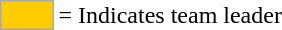<table>
<tr>
<td style="background:#fc0; border:1px solid #aaa; width:2em;"></td>
<td>= Indicates team leader</td>
</tr>
</table>
